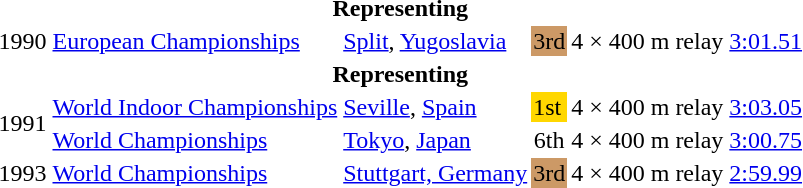<table>
<tr>
<th colspan="6">Representing </th>
</tr>
<tr>
<td>1990</td>
<td><a href='#'>European Championships</a></td>
<td><a href='#'>Split</a>, <a href='#'>Yugoslavia</a></td>
<td bgcolor="cc9966">3rd</td>
<td>4 × 400 m relay</td>
<td><a href='#'>3:01.51</a></td>
</tr>
<tr>
<th colspan="6">Representing </th>
</tr>
<tr>
<td rowspan=2>1991</td>
<td><a href='#'>World Indoor Championships</a></td>
<td><a href='#'>Seville</a>, <a href='#'>Spain</a></td>
<td bgcolor="gold">1st</td>
<td>4 × 400 m relay</td>
<td><a href='#'>3:03.05</a></td>
</tr>
<tr>
<td><a href='#'>World Championships</a></td>
<td><a href='#'>Tokyo</a>, <a href='#'>Japan</a></td>
<td align="center">6th</td>
<td>4 × 400 m relay</td>
<td><a href='#'>3:00.75</a></td>
</tr>
<tr>
<td>1993</td>
<td><a href='#'>World Championships</a></td>
<td><a href='#'>Stuttgart, Germany</a></td>
<td bgcolor="cc9966">3rd</td>
<td>4 × 400 m relay</td>
<td><a href='#'>2:59.99</a></td>
</tr>
</table>
